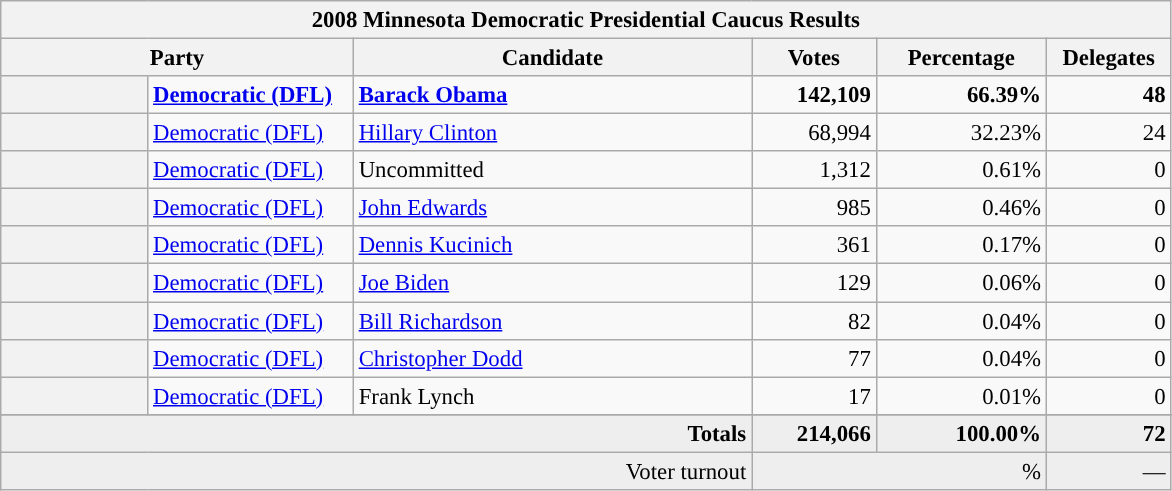<table class="wikitable" style="font-size:95%;">
<tr>
<th colspan="7">2008 Minnesota Democratic Presidential Caucus Results</th>
</tr>
<tr>
<th colspan="2" style="width: 15em">Party</th>
<th style="width: 17em">Candidate</th>
<th style="width: 5em">Votes</th>
<th style="width: 7em">Percentage</th>
<th style="width: 5em">Delegates</th>
</tr>
<tr>
<th style="background-color:"></th>
<td style="width: 130px"><strong><a href='#'>Democratic (DFL)</a></strong></td>
<td><strong><a href='#'>Barack Obama</a></strong></td>
<td align="right"><strong>142,109</strong></td>
<td align="right"><strong>66.39%</strong></td>
<td align="right"><strong>48</strong></td>
</tr>
<tr>
<th style="background-color:"></th>
<td style="width: 130px"><a href='#'>Democratic (DFL)</a></td>
<td><a href='#'>Hillary Clinton</a></td>
<td align="right">68,994</td>
<td align="right">32.23%</td>
<td align="right">24</td>
</tr>
<tr>
<th style="background-color:"></th>
<td style="width: 130px"><a href='#'>Democratic (DFL)</a></td>
<td>Uncommitted</td>
<td align="right">1,312</td>
<td align="right">0.61%</td>
<td align="right">0</td>
</tr>
<tr>
<th style="background-color:"></th>
<td style="width: 130px"><a href='#'>Democratic (DFL)</a></td>
<td><a href='#'>John Edwards</a></td>
<td align="right">985</td>
<td align="right">0.46%</td>
<td align="right">0</td>
</tr>
<tr>
<th style="background-color:"></th>
<td style="width: 130px"><a href='#'>Democratic (DFL)</a></td>
<td><a href='#'>Dennis Kucinich</a></td>
<td align="right">361</td>
<td align="right">0.17%</td>
<td align="right">0</td>
</tr>
<tr>
<th style="background-color:"></th>
<td style="width: 130px"><a href='#'>Democratic (DFL)</a></td>
<td><a href='#'>Joe Biden</a></td>
<td align="right">129</td>
<td align="right">0.06%</td>
<td align="right">0</td>
</tr>
<tr>
<th style="background-color:"></th>
<td style="width: 130px"><a href='#'>Democratic (DFL)</a></td>
<td><a href='#'>Bill Richardson</a></td>
<td align="right">82</td>
<td align="right">0.04%</td>
<td align="right">0</td>
</tr>
<tr>
<th style="background-color:"></th>
<td style="width: 130px"><a href='#'>Democratic (DFL)</a></td>
<td><a href='#'>Christopher Dodd</a></td>
<td align="right">77</td>
<td align="right">0.04%</td>
<td align="right">0</td>
</tr>
<tr>
<th style="background-color:"></th>
<td style="width: 130px"><a href='#'>Democratic (DFL)</a></td>
<td>Frank Lynch</td>
<td align="right">17</td>
<td align="right">0.01%</td>
<td align="right">0</td>
</tr>
<tr>
</tr>
<tr bgcolor="#EEEEEE">
<td colspan="3" align="right"><strong>Totals</strong></td>
<td align="right"><strong>214,066</strong></td>
<td align="right"><strong>100.00%</strong></td>
<td align="right"><strong>72</strong></td>
</tr>
<tr bgcolor="#EEEEEE">
<td colspan="3" align="right">Voter turnout</td>
<td colspan="2" align="right">%</td>
<td align="right">—</td>
</tr>
</table>
